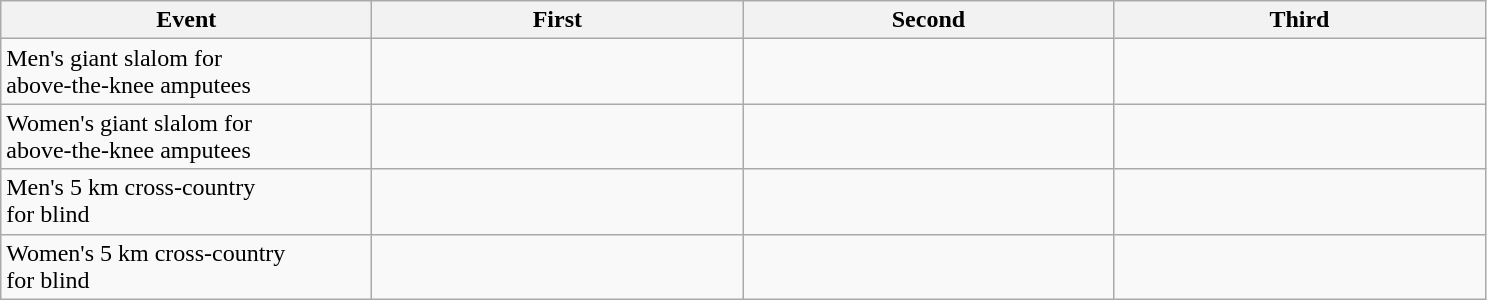<table class="wikitable">
<tr>
<th style="width:15em">Event</th>
<th style="width:15em">First</th>
<th style="width:15em">Second</th>
<th style="width:15em">Third</th>
</tr>
<tr>
<td>Men's giant slalom for<br>above-the-knee amputees</td>
<td></td>
<td></td>
<td></td>
</tr>
<tr>
<td>Women's giant slalom for<br>above-the-knee amputees</td>
<td></td>
<td></td>
<td></td>
</tr>
<tr>
<td>Men's 5 km cross-country<br>for blind</td>
<td></td>
<td></td>
<td></td>
</tr>
<tr>
<td>Women's 5 km cross-country<br>for blind</td>
<td></td>
<td></td>
<td></td>
</tr>
</table>
